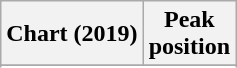<table class="wikitable sortable plainrowheaders" style="text-align:center;">
<tr>
<th>Chart (2019)</th>
<th>Peak <br> position</th>
</tr>
<tr>
</tr>
<tr>
</tr>
<tr>
</tr>
</table>
